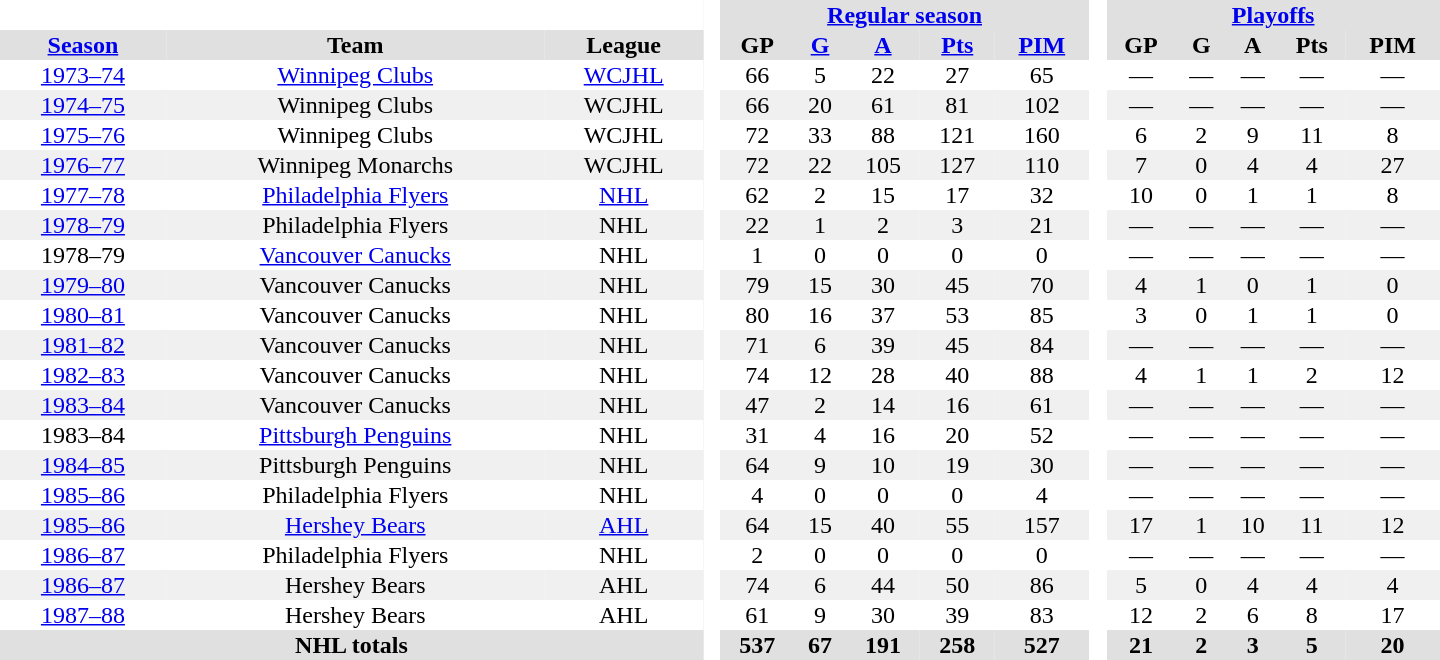<table border="0" cellpadding="1" cellspacing="0" style="text-align:center; width:60em">
<tr bgcolor="#e0e0e0">
<th colspan="3" bgcolor="#ffffff"> </th>
<th rowspan="99" bgcolor="#ffffff"> </th>
<th colspan="5"><a href='#'>Regular season</a></th>
<th rowspan="99" bgcolor="#ffffff"> </th>
<th colspan="5"><a href='#'>Playoffs</a></th>
</tr>
<tr bgcolor="#e0e0e0">
<th><a href='#'>Season</a></th>
<th>Team</th>
<th>League</th>
<th>GP</th>
<th><a href='#'>G</a></th>
<th><a href='#'>A</a></th>
<th><a href='#'>Pts</a></th>
<th><a href='#'>PIM</a></th>
<th>GP</th>
<th>G</th>
<th>A</th>
<th>Pts</th>
<th>PIM</th>
</tr>
<tr>
<td><a href='#'>1973–74</a></td>
<td><a href='#'>Winnipeg Clubs</a></td>
<td><a href='#'>WCJHL</a></td>
<td>66</td>
<td>5</td>
<td>22</td>
<td>27</td>
<td>65</td>
<td>—</td>
<td>—</td>
<td>—</td>
<td>—</td>
<td>—</td>
</tr>
<tr bgcolor="#f0f0f0">
<td><a href='#'>1974–75</a></td>
<td>Winnipeg Clubs</td>
<td>WCJHL</td>
<td>66</td>
<td>20</td>
<td>61</td>
<td>81</td>
<td>102</td>
<td>—</td>
<td>—</td>
<td>—</td>
<td>—</td>
<td>—</td>
</tr>
<tr>
<td><a href='#'>1975–76</a></td>
<td>Winnipeg Clubs</td>
<td>WCJHL</td>
<td>72</td>
<td>33</td>
<td>88</td>
<td>121</td>
<td>160</td>
<td>6</td>
<td>2</td>
<td>9</td>
<td>11</td>
<td>8</td>
</tr>
<tr bgcolor="#f0f0f0">
<td><a href='#'>1976–77</a></td>
<td>Winnipeg Monarchs</td>
<td>WCJHL</td>
<td>72</td>
<td>22</td>
<td>105</td>
<td>127</td>
<td>110</td>
<td>7</td>
<td>0</td>
<td>4</td>
<td>4</td>
<td>27</td>
</tr>
<tr>
<td><a href='#'>1977–78</a></td>
<td><a href='#'>Philadelphia Flyers</a></td>
<td><a href='#'>NHL</a></td>
<td>62</td>
<td>2</td>
<td>15</td>
<td>17</td>
<td>32</td>
<td>10</td>
<td>0</td>
<td>1</td>
<td>1</td>
<td>8</td>
</tr>
<tr bgcolor="#f0f0f0">
<td><a href='#'>1978–79</a></td>
<td>Philadelphia Flyers</td>
<td>NHL</td>
<td>22</td>
<td>1</td>
<td>2</td>
<td>3</td>
<td>21</td>
<td>—</td>
<td>—</td>
<td>—</td>
<td>—</td>
<td>—</td>
</tr>
<tr>
<td>1978–79</td>
<td><a href='#'>Vancouver Canucks</a></td>
<td>NHL</td>
<td>1</td>
<td>0</td>
<td>0</td>
<td>0</td>
<td>0</td>
<td>—</td>
<td>—</td>
<td>—</td>
<td>—</td>
<td>—</td>
</tr>
<tr bgcolor="#f0f0f0">
<td><a href='#'>1979–80</a></td>
<td>Vancouver Canucks</td>
<td>NHL</td>
<td>79</td>
<td>15</td>
<td>30</td>
<td>45</td>
<td>70</td>
<td>4</td>
<td>1</td>
<td>0</td>
<td>1</td>
<td>0</td>
</tr>
<tr>
<td><a href='#'>1980–81</a></td>
<td>Vancouver Canucks</td>
<td>NHL</td>
<td>80</td>
<td>16</td>
<td>37</td>
<td>53</td>
<td>85</td>
<td>3</td>
<td>0</td>
<td>1</td>
<td>1</td>
<td>0</td>
</tr>
<tr bgcolor="#f0f0f0">
<td><a href='#'>1981–82</a></td>
<td>Vancouver Canucks</td>
<td>NHL</td>
<td>71</td>
<td>6</td>
<td>39</td>
<td>45</td>
<td>84</td>
<td>—</td>
<td>—</td>
<td>—</td>
<td>—</td>
<td>—</td>
</tr>
<tr>
<td><a href='#'>1982–83</a></td>
<td>Vancouver Canucks</td>
<td>NHL</td>
<td>74</td>
<td>12</td>
<td>28</td>
<td>40</td>
<td>88</td>
<td>4</td>
<td>1</td>
<td>1</td>
<td>2</td>
<td>12</td>
</tr>
<tr bgcolor="#f0f0f0">
<td><a href='#'>1983–84</a></td>
<td>Vancouver Canucks</td>
<td>NHL</td>
<td>47</td>
<td>2</td>
<td>14</td>
<td>16</td>
<td>61</td>
<td>—</td>
<td>—</td>
<td>—</td>
<td>—</td>
<td>—</td>
</tr>
<tr>
<td>1983–84</td>
<td><a href='#'>Pittsburgh Penguins</a></td>
<td>NHL</td>
<td>31</td>
<td>4</td>
<td>16</td>
<td>20</td>
<td>52</td>
<td>—</td>
<td>—</td>
<td>—</td>
<td>—</td>
<td>—</td>
</tr>
<tr bgcolor="#f0f0f0">
<td><a href='#'>1984–85</a></td>
<td>Pittsburgh Penguins</td>
<td>NHL</td>
<td>64</td>
<td>9</td>
<td>10</td>
<td>19</td>
<td>30</td>
<td>—</td>
<td>—</td>
<td>—</td>
<td>—</td>
<td>—</td>
</tr>
<tr>
<td><a href='#'>1985–86</a></td>
<td>Philadelphia Flyers</td>
<td>NHL</td>
<td>4</td>
<td>0</td>
<td>0</td>
<td>0</td>
<td>4</td>
<td>—</td>
<td>—</td>
<td>—</td>
<td>—</td>
<td>—</td>
</tr>
<tr bgcolor="#f0f0f0">
<td><a href='#'>1985–86</a></td>
<td><a href='#'>Hershey Bears</a></td>
<td><a href='#'>AHL</a></td>
<td>64</td>
<td>15</td>
<td>40</td>
<td>55</td>
<td>157</td>
<td>17</td>
<td>1</td>
<td>10</td>
<td>11</td>
<td>12</td>
</tr>
<tr>
<td><a href='#'>1986–87</a></td>
<td>Philadelphia Flyers</td>
<td>NHL</td>
<td>2</td>
<td>0</td>
<td>0</td>
<td>0</td>
<td>0</td>
<td>—</td>
<td>—</td>
<td>—</td>
<td>—</td>
<td>—</td>
</tr>
<tr bgcolor="#f0f0f0">
<td><a href='#'>1986–87</a></td>
<td>Hershey Bears</td>
<td>AHL</td>
<td>74</td>
<td>6</td>
<td>44</td>
<td>50</td>
<td>86</td>
<td>5</td>
<td>0</td>
<td>4</td>
<td>4</td>
<td>4</td>
</tr>
<tr>
<td><a href='#'>1987–88</a></td>
<td>Hershey Bears</td>
<td>AHL</td>
<td>61</td>
<td>9</td>
<td>30</td>
<td>39</td>
<td>83</td>
<td>12</td>
<td>2</td>
<td>6</td>
<td>8</td>
<td>17</td>
</tr>
<tr bgcolor="#e0e0e0">
<th colspan="3">NHL totals</th>
<th>537</th>
<th>67</th>
<th>191</th>
<th>258</th>
<th>527</th>
<th>21</th>
<th>2</th>
<th>3</th>
<th>5</th>
<th>20</th>
</tr>
</table>
